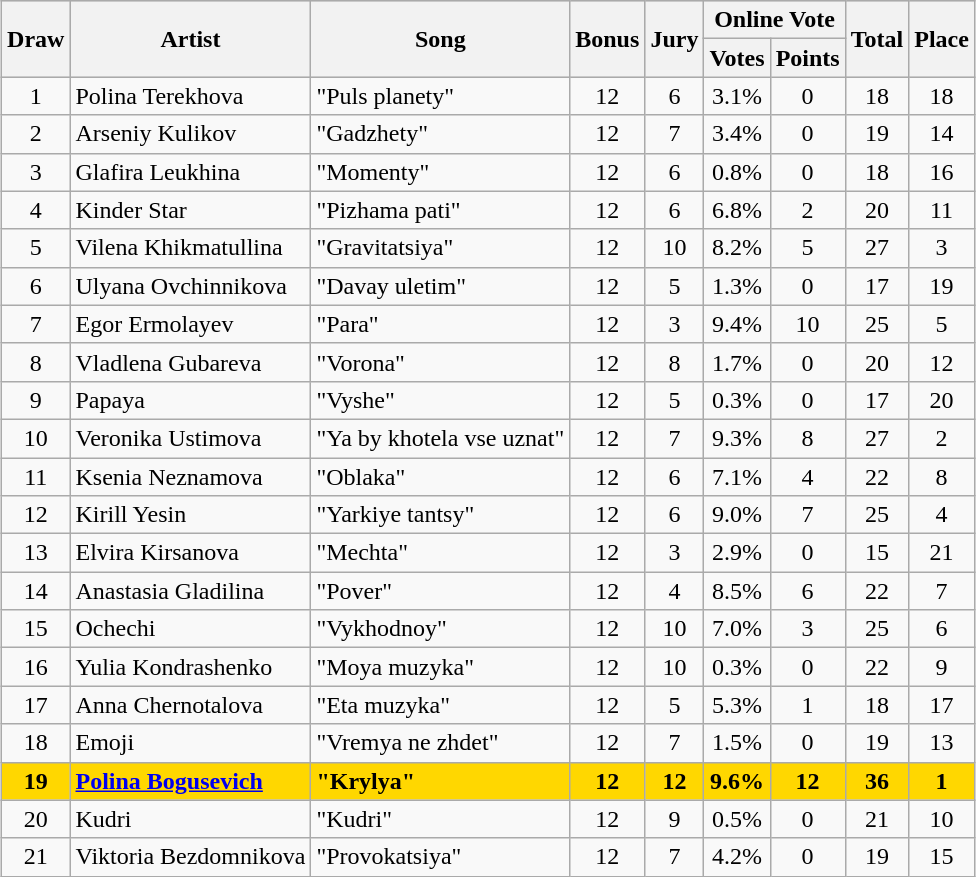<table class="sortable wikitable" style="margin: 1em auto 1em auto; text-align:center">
<tr bgcolor="#CCCCCC">
<th rowspan="2">Draw</th>
<th rowspan="2">Artist</th>
<th rowspan="2">Song</th>
<th rowspan="2">Bonus</th>
<th rowspan="2">Jury</th>
<th colspan="2">Online Vote</th>
<th rowspan="2">Total</th>
<th rowspan="2">Place</th>
</tr>
<tr>
<th>Votes</th>
<th>Points</th>
</tr>
<tr>
<td>1</td>
<td align="left">Polina Terekhova</td>
<td align="left">"Puls planety" </td>
<td>12</td>
<td>6</td>
<td>3.1%</td>
<td>0</td>
<td>18</td>
<td>18</td>
</tr>
<tr>
<td>2</td>
<td align="left">Arseniy Kulikov</td>
<td align="left">"Gadzhety" </td>
<td>12</td>
<td>7</td>
<td>3.4%</td>
<td>0</td>
<td>19</td>
<td>14</td>
</tr>
<tr>
<td>3</td>
<td align="left">Glafira Leukhina</td>
<td align="left">"Momenty" </td>
<td>12</td>
<td>6</td>
<td>0.8%</td>
<td>0</td>
<td>18</td>
<td>16</td>
</tr>
<tr>
<td>4</td>
<td align="left">Kinder Star</td>
<td align="left">"Pizhama pati" </td>
<td>12</td>
<td>6</td>
<td>6.8%</td>
<td>2</td>
<td>20</td>
<td>11</td>
</tr>
<tr>
<td>5</td>
<td align="left">Vilena Khikmatullina</td>
<td align="left">"Gravitatsiya" </td>
<td>12</td>
<td>10</td>
<td>8.2%</td>
<td>5</td>
<td>27</td>
<td>3</td>
</tr>
<tr>
<td>6</td>
<td align="left">Ulyana Ovchinnikova</td>
<td align="left">"Davay uletim" </td>
<td>12</td>
<td>5</td>
<td>1.3%</td>
<td>0</td>
<td>17</td>
<td>19</td>
</tr>
<tr>
<td>7</td>
<td align="left">Egor Ermolayev</td>
<td align="left">"Para" </td>
<td>12</td>
<td>3</td>
<td>9.4%</td>
<td>10</td>
<td>25</td>
<td>5</td>
</tr>
<tr>
<td>8</td>
<td align="left">Vladlena Gubareva</td>
<td align="left">"Vorona" </td>
<td>12</td>
<td>8</td>
<td>1.7%</td>
<td>0</td>
<td>20</td>
<td>12</td>
</tr>
<tr>
<td>9</td>
<td align="left">Papaya</td>
<td align="left">"Vyshe" </td>
<td>12</td>
<td>5</td>
<td>0.3%</td>
<td>0</td>
<td>17</td>
<td>20</td>
</tr>
<tr>
<td>10</td>
<td align="left">Veronika Ustimova</td>
<td align="left">"Ya by khotela vse uznat" </td>
<td>12</td>
<td>7</td>
<td>9.3%</td>
<td>8</td>
<td>27</td>
<td>2</td>
</tr>
<tr>
<td>11</td>
<td align="left">Ksenia Neznamova</td>
<td align="left">"Oblaka" </td>
<td>12</td>
<td>6</td>
<td>7.1%</td>
<td>4</td>
<td>22</td>
<td>8</td>
</tr>
<tr>
<td>12</td>
<td align="left">Kirill Yesin</td>
<td align="left">"Yarkiye tantsy" </td>
<td>12</td>
<td>6</td>
<td>9.0%</td>
<td>7</td>
<td>25</td>
<td>4</td>
</tr>
<tr>
<td>13</td>
<td align="left">Elvira Kirsanova</td>
<td align="left">"Mechta" </td>
<td>12</td>
<td>3</td>
<td>2.9%</td>
<td>0</td>
<td>15</td>
<td>21</td>
</tr>
<tr>
<td>14</td>
<td align="left">Anastasia Gladilina</td>
<td align="left">"Pover" </td>
<td>12</td>
<td>4</td>
<td>8.5%</td>
<td>6</td>
<td>22</td>
<td>7</td>
</tr>
<tr>
<td>15</td>
<td align="left">Ochechi</td>
<td align="left">"Vykhodnoy" </td>
<td>12</td>
<td>10</td>
<td>7.0%</td>
<td>3</td>
<td>25</td>
<td>6</td>
</tr>
<tr>
<td>16</td>
<td align="left">Yulia Kondrashenko</td>
<td align="left">"Moya muzyka" </td>
<td>12</td>
<td>10</td>
<td>0.3%</td>
<td>0</td>
<td>22</td>
<td>9</td>
</tr>
<tr>
<td>17</td>
<td align="left">Anna Chernotalova</td>
<td align="left">"Eta muzyka" </td>
<td>12</td>
<td>5</td>
<td>5.3%</td>
<td>1</td>
<td>18</td>
<td>17</td>
</tr>
<tr>
<td>18</td>
<td align="left">Emoji</td>
<td align="left">"Vremya ne zhdet" </td>
<td>12</td>
<td>7</td>
<td>1.5%</td>
<td>0</td>
<td>19</td>
<td>13</td>
</tr>
<tr style="font-weight:bold; background:gold;">
<td>19</td>
<td align="left"><a href='#'>Polina Bogusevich</a></td>
<td align="left">"Krylya" </td>
<td>12</td>
<td>12</td>
<td>9.6%</td>
<td>12</td>
<td>36</td>
<td>1</td>
</tr>
<tr>
<td>20</td>
<td align="left">Kudri</td>
<td align="left">"Kudri" </td>
<td>12</td>
<td>9</td>
<td>0.5%</td>
<td>0</td>
<td>21</td>
<td>10</td>
</tr>
<tr>
<td>21</td>
<td align="left">Viktoria Bezdomnikova</td>
<td align="left">"Provokatsiya" </td>
<td>12</td>
<td>7</td>
<td>4.2%</td>
<td>0</td>
<td>19</td>
<td>15</td>
</tr>
</table>
